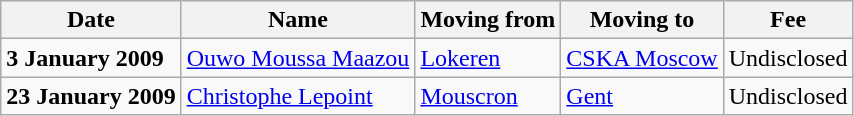<table class="wikitable sortable">
<tr>
<th>Date</th>
<th>Name</th>
<th>Moving from</th>
<th>Moving to</th>
<th>Fee</th>
</tr>
<tr>
<td><strong>3 January 2009</strong></td>
<td> <a href='#'>Ouwo Moussa Maazou</a></td>
<td><a href='#'>Lokeren</a></td>
<td> <a href='#'>CSKA Moscow</a></td>
<td>Undisclosed </td>
</tr>
<tr>
<td><strong>23 January 2009</strong></td>
<td><a href='#'>Christophe Lepoint</a></td>
<td><a href='#'>Mouscron</a></td>
<td><a href='#'>Gent</a></td>
<td>Undisclosed </td>
</tr>
</table>
